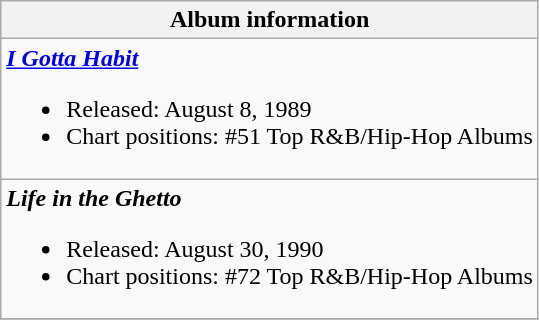<table class="wikitable">
<tr>
<th align="left">Album information</th>
</tr>
<tr>
<td align="left"><strong><em><a href='#'>I Gotta Habit</a></em></strong><br><ul><li>Released: August 8, 1989</li><li>Chart positions: #51 Top R&B/Hip-Hop Albums</li></ul></td>
</tr>
<tr>
<td align="left"><strong><em>Life in the Ghetto</em></strong><br><ul><li>Released: August 30, 1990</li><li>Chart positions: #72 Top R&B/Hip-Hop Albums</li></ul></td>
</tr>
<tr>
</tr>
</table>
